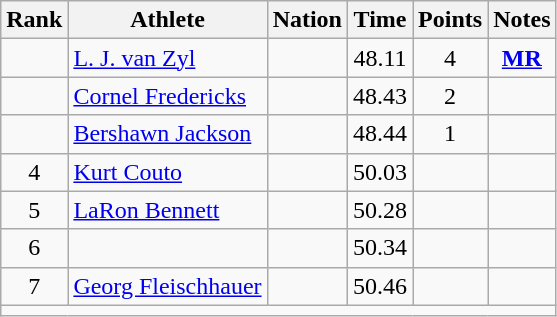<table class="wikitable mw-datatable sortable" style="text-align:center;">
<tr>
<th>Rank</th>
<th>Athlete</th>
<th>Nation</th>
<th>Time</th>
<th>Points</th>
<th>Notes</th>
</tr>
<tr>
<td></td>
<td align=left><a href='#'>L. J. van Zyl</a></td>
<td align=left></td>
<td>48.11</td>
<td>4</td>
<td><strong><a href='#'>MR</a></strong></td>
</tr>
<tr>
<td></td>
<td align=left><a href='#'>Cornel Fredericks</a></td>
<td align=left></td>
<td>48.43</td>
<td>2</td>
<td></td>
</tr>
<tr>
<td></td>
<td align=left><a href='#'>Bershawn Jackson</a></td>
<td align=left></td>
<td>48.44</td>
<td>1</td>
<td></td>
</tr>
<tr>
<td>4</td>
<td align=left><a href='#'>Kurt Couto</a></td>
<td align=left></td>
<td>50.03</td>
<td></td>
<td></td>
</tr>
<tr>
<td>5</td>
<td align=left><a href='#'>LaRon Bennett</a></td>
<td align=left></td>
<td>50.28</td>
<td></td>
<td></td>
</tr>
<tr>
<td>6</td>
<td align=left><a href='#'></a></td>
<td align=left></td>
<td>50.34</td>
<td></td>
<td></td>
</tr>
<tr>
<td>7</td>
<td align=left><a href='#'>Georg Fleischhauer</a></td>
<td align=left></td>
<td>50.46</td>
<td></td>
<td></td>
</tr>
<tr class="sortbottom">
<td colspan=6></td>
</tr>
</table>
